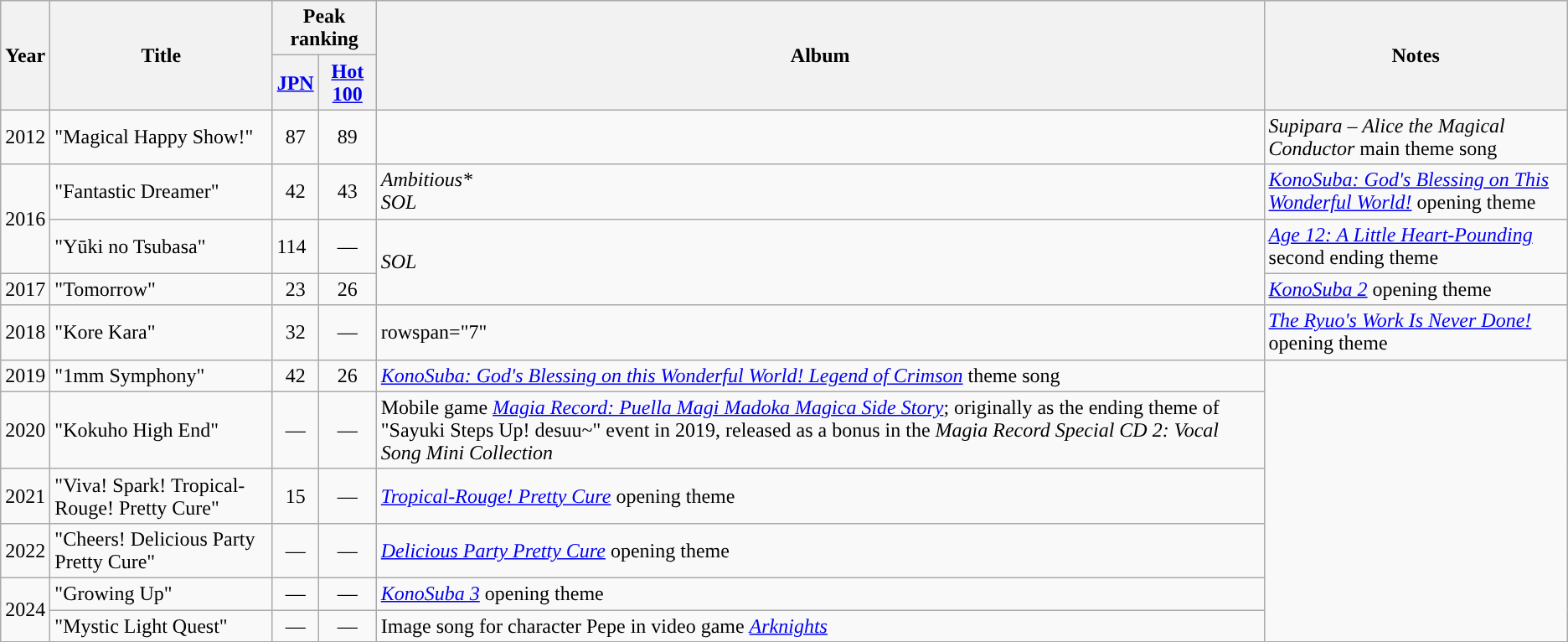<table class="wikitable">
<tr>
<th rowspan="2">Year</th>
<th rowspan="2">Title</th>
<th colspan="2">Peak ranking</th>
<th rowspan="2">Album</th>
<th rowspan="2">Notes</th>
</tr>
<tr>
<th><a href='#'>JPN</a></th>
<th><a href='#'>Hot 100</a></th>
</tr>
<tr>
<td>2012</td>
<td>"Magical Happy Show!"</td>
<td align="center">87</td>
<td align="center">89</td>
<td></td>
<td><em>Supipara – Alice the Magical Conductor</em> main theme song</td>
</tr>
<tr>
<td rowspan="2">2016</td>
<td>"Fantastic Dreamer"</td>
<td align="center">42</td>
<td align="center">43</td>
<td><em>Ambitious*</em><br><em>SOL</em></td>
<td><em><a href='#'>KonoSuba: God's Blessing on This Wonderful World!</a></em> opening theme</td>
</tr>
<tr>
<td>"Yūki no Tsubasa"</td>
<td align="center'">114</td>
<td align="center">—</td>
<td rowspan="2"><em>SOL</em></td>
<td><em><a href='#'>Age 12: A Little Heart-Pounding</a></em> second ending theme</td>
</tr>
<tr>
<td>2017</td>
<td>"Tomorrow"</td>
<td align="center">23</td>
<td align="center">26</td>
<td><em><a href='#'>KonoSuba 2</a></em> opening theme</td>
</tr>
<tr>
<td>2018</td>
<td>"Kore Kara"</td>
<td align="center">32</td>
<td align="center">—</td>
<td>rowspan="7" </td>
<td><em><a href='#'>The Ryuo's Work Is Never Done!</a></em> opening theme</td>
</tr>
<tr>
<td>2019</td>
<td>"1mm Symphony"</td>
<td align="center">42</td>
<td align="center">26</td>
<td><em><a href='#'>KonoSuba: God's Blessing on this Wonderful World! Legend of Crimson</a></em> theme song</td>
</tr>
<tr>
<td>2020</td>
<td>"Kokuho High End"</td>
<td align="center">—</td>
<td align="center">—</td>
<td>Mobile game <em><a href='#'>Magia Record: Puella Magi Madoka Magica Side Story</a></em>; originally as the ending theme of "Sayuki Steps Up! desuu~" event in 2019, released as a bonus in the <em>Magia Record Special CD 2: Vocal Song Mini Collection</em></td>
</tr>
<tr>
<td>2021</td>
<td>"Viva! Spark! Tropical-Rouge! Pretty Cure"</td>
<td align="center">15</td>
<td align="center">—</td>
<td><em><a href='#'>Tropical-Rouge! Pretty Cure</a></em> opening theme</td>
</tr>
<tr>
<td>2022</td>
<td>"Cheers! Delicious Party Pretty Cure"</td>
<td align="center">—</td>
<td align="center">—</td>
<td><em><a href='#'>Delicious Party Pretty Cure</a></em> opening theme</td>
</tr>
<tr>
<td rowspan="2">2024</td>
<td>"Growing Up"</td>
<td align="center">—</td>
<td align="center">—</td>
<td><em><a href='#'>KonoSuba 3</a></em> opening theme</td>
</tr>
<tr>
<td>"Mystic Light Quest"</td>
<td align="center">—</td>
<td align="center">—</td>
<td>Image song for character Pepe in video game <em><a href='#'>Arknights</a></em></td>
</tr>
</table>
